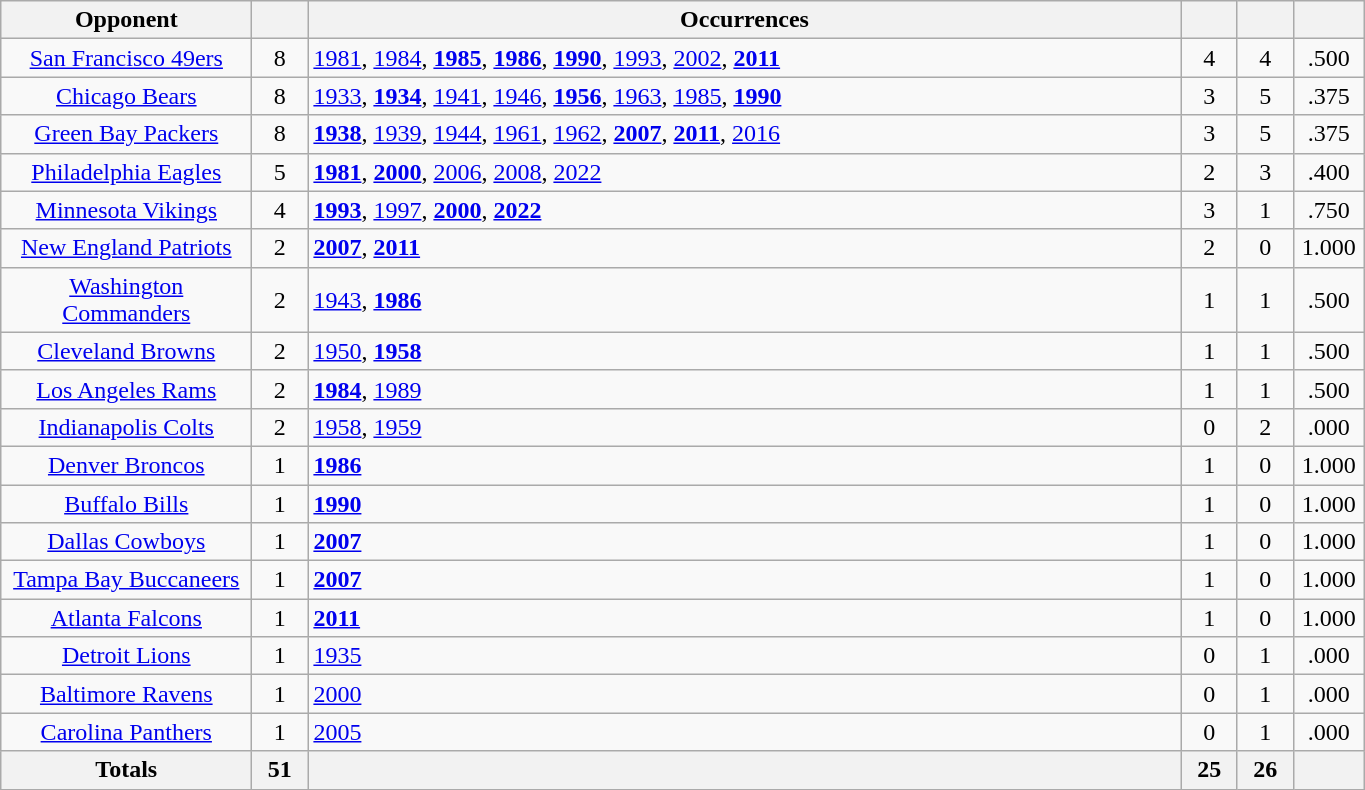<table class="wikitable sortable" style="text-align: center; width: 72%;">
<tr>
<th width="160">Opponent</th>
<th width="30"></th>
<th>Occurrences</th>
<th width="30"></th>
<th width="30"></th>
<th width="40"></th>
</tr>
<tr>
<td><a href='#'>San Francisco 49ers</a></td>
<td>8</td>
<td align=left><a href='#'>1981</a>, <a href='#'>1984</a>, <strong><a href='#'>1985</a></strong>,  <strong><a href='#'>1986</a></strong>,  <strong><a href='#'>1990</a></strong>,  <a href='#'>1993</a>, <a href='#'>2002</a>, <strong><a href='#'>2011</a></strong></td>
<td>4</td>
<td>4</td>
<td>.500</td>
</tr>
<tr>
<td><a href='#'>Chicago Bears</a></td>
<td>8</td>
<td align=left><a href='#'>1933</a>, <strong><a href='#'>1934</a></strong>, <a href='#'>1941</a>, <a href='#'>1946</a>, <strong><a href='#'>1956</a></strong>, <a href='#'>1963</a>, <a href='#'>1985</a>, <strong><a href='#'>1990</a></strong></td>
<td>3</td>
<td>5</td>
<td>.375</td>
</tr>
<tr>
<td><a href='#'>Green Bay Packers</a></td>
<td>8</td>
<td align=left><strong><a href='#'>1938</a></strong>, <a href='#'>1939</a>, <a href='#'>1944</a>, <a href='#'>1961</a>, <a href='#'>1962</a>, <strong><a href='#'>2007</a></strong>, <strong><a href='#'>2011</a></strong>, <a href='#'>2016</a></td>
<td>3</td>
<td>5</td>
<td>.375</td>
</tr>
<tr>
<td><a href='#'>Philadelphia Eagles</a></td>
<td>5</td>
<td align=left><strong><a href='#'>1981</a></strong>, <strong><a href='#'>2000</a></strong>,  <a href='#'>2006</a>, <a href='#'>2008</a>, <a href='#'>2022</a></td>
<td>2</td>
<td>3</td>
<td>.400</td>
</tr>
<tr>
<td><a href='#'>Minnesota Vikings</a></td>
<td>4</td>
<td align=left><strong><a href='#'>1993</a></strong>, <a href='#'>1997</a>, <strong><a href='#'>2000</a></strong>, <strong><a href='#'>2022</a></strong></td>
<td>3</td>
<td>1</td>
<td>.750</td>
</tr>
<tr>
<td><a href='#'>New England Patriots</a></td>
<td>2</td>
<td align=left><strong><a href='#'>2007</a></strong>, <strong><a href='#'>2011</a></strong></td>
<td>2</td>
<td>0</td>
<td>1.000</td>
</tr>
<tr>
<td><a href='#'>Washington Commanders</a></td>
<td>2</td>
<td align=left><a href='#'>1943</a>, <strong><a href='#'>1986</a></strong></td>
<td>1</td>
<td>1</td>
<td>.500</td>
</tr>
<tr>
<td><a href='#'>Cleveland Browns</a></td>
<td>2</td>
<td align=left><a href='#'>1950</a>, <strong><a href='#'>1958</a></strong></td>
<td>1</td>
<td>1</td>
<td>.500</td>
</tr>
<tr>
<td><a href='#'>Los Angeles Rams</a></td>
<td>2</td>
<td align=left><strong><a href='#'>1984</a></strong>, <a href='#'>1989</a></td>
<td>1</td>
<td>1</td>
<td>.500</td>
</tr>
<tr>
<td><a href='#'>Indianapolis Colts</a></td>
<td>2</td>
<td align=left><a href='#'>1958</a>, <a href='#'>1959</a></td>
<td>0</td>
<td>2</td>
<td>.000</td>
</tr>
<tr>
<td><a href='#'>Denver Broncos</a></td>
<td>1</td>
<td align=left><strong><a href='#'>1986</a></strong></td>
<td>1</td>
<td>0</td>
<td>1.000</td>
</tr>
<tr>
<td><a href='#'>Buffalo Bills</a></td>
<td>1</td>
<td align=left><strong><a href='#'>1990</a></strong></td>
<td>1</td>
<td>0</td>
<td>1.000</td>
</tr>
<tr>
<td><a href='#'>Dallas Cowboys</a></td>
<td>1</td>
<td align=left><strong><a href='#'>2007</a></strong></td>
<td>1</td>
<td>0</td>
<td>1.000</td>
</tr>
<tr>
<td><a href='#'>Tampa Bay Buccaneers</a></td>
<td>1</td>
<td align=left><strong><a href='#'>2007</a></strong></td>
<td>1</td>
<td>0</td>
<td>1.000</td>
</tr>
<tr>
<td><a href='#'>Atlanta Falcons</a></td>
<td>1</td>
<td align=left><strong><a href='#'>2011</a></strong></td>
<td>1</td>
<td>0</td>
<td>1.000</td>
</tr>
<tr>
<td><a href='#'>Detroit Lions</a></td>
<td>1</td>
<td align=left><a href='#'>1935</a></td>
<td>0</td>
<td>1</td>
<td>.000</td>
</tr>
<tr>
<td><a href='#'>Baltimore Ravens</a></td>
<td>1</td>
<td align=left><a href='#'>2000</a></td>
<td>0</td>
<td>1</td>
<td>.000</td>
</tr>
<tr>
<td><a href='#'>Carolina Panthers</a></td>
<td>1</td>
<td align=left><a href='#'>2005</a></td>
<td>0</td>
<td>1</td>
<td>.000</td>
</tr>
<tr>
<th>Totals</th>
<th>51</th>
<th></th>
<th>25</th>
<th>26</th>
<th></th>
</tr>
</table>
